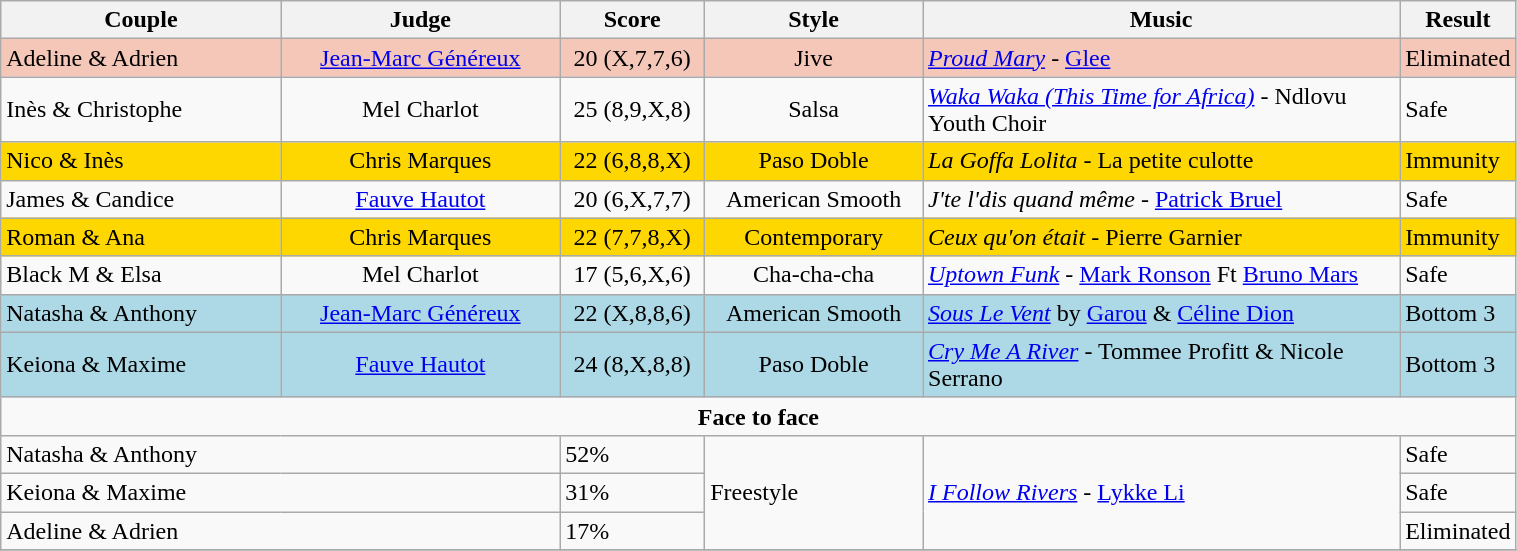<table class="wikitable" style="width:80%;">
<tr>
<th style="width:20%;">Couple</th>
<th style="width:20%;">Judge</th>
<th style="width:10%;">Score</th>
<th style="width:15%;">Style</th>
<th style="width:60%;">Music</th>
<th style="width:60%;">Result</th>
</tr>
<tr style="background:#f4c7b8;">
<td>Adeline & Adrien</td>
<td style="text-align:center;"><a href='#'>Jean-Marc Généreux</a></td>
<td style="text-align:center;">20 (X,7,7,6)</td>
<td style="text-align:center;">Jive</td>
<td><em><a href='#'>Proud Mary</a></em> - <a href='#'>Glee</a></td>
<td>Eliminated</td>
</tr>
<tr>
<td>Inès & Christophe</td>
<td style="text-align:center;">Mel Charlot</td>
<td style="text-align:center;">25 (8,9,X,8)</td>
<td style="text-align:center;">Salsa</td>
<td><em><a href='#'>Waka Waka (This Time for Africa)</a></em> - Ndlovu Youth Choir</td>
<td>Safe</td>
</tr>
<tr style="background:gold;">
<td>Nico & Inès</td>
<td style="text-align:center;">Chris Marques</td>
<td style="text-align:center;">22 (6,8,8,X)</td>
<td style="text-align:center;">Paso Doble</td>
<td><em>La Goffa Lolita</em> - La petite culotte</td>
<td>Immunity</td>
</tr>
<tr>
<td>James & Candice</td>
<td style="text-align:center;"><a href='#'>Fauve Hautot</a></td>
<td style="text-align:center;">20 (6,X,7,7)</td>
<td style="text-align:center;">American Smooth</td>
<td><em>J'te l'dis quand même</em> - <a href='#'>Patrick Bruel</a></td>
<td>Safe</td>
</tr>
<tr style="background:gold;">
<td>Roman & Ana</td>
<td style="text-align:center;">Chris Marques</td>
<td style="text-align:center;">22 (7,7,8,X)</td>
<td style="text-align:center;">Contemporary</td>
<td><em>Ceux qu'on était</em> - Pierre Garnier</td>
<td>Immunity</td>
</tr>
<tr>
<td>Black M & Elsa</td>
<td style="text-align:center;">Mel Charlot</td>
<td style="text-align:center;">17 (5,6,X,6)</td>
<td style="text-align:center;">Cha-cha-cha</td>
<td><em><a href='#'>Uptown Funk</a></em> - <a href='#'>Mark Ronson</a> Ft <a href='#'>Bruno Mars</a></td>
<td>Safe</td>
</tr>
<tr style="background:lightblue;">
<td>Natasha & Anthony</td>
<td style="text-align:center;"><a href='#'>Jean-Marc Généreux</a></td>
<td style="text-align:center;">22 (X,8,8,6)</td>
<td style="text-align:center;">American Smooth</td>
<td><em><a href='#'>Sous Le Vent</a></em> by <a href='#'>Garou</a> & <a href='#'>Céline Dion</a></td>
<td>Bottom 3</td>
</tr>
<tr style="background:lightblue;">
<td>Keiona & Maxime</td>
<td style="text-align:center;"><a href='#'>Fauve Hautot</a></td>
<td style="text-align:center;">24 (8,X,8,8)</td>
<td style="text-align:center;">Paso Doble</td>
<td><em><a href='#'>Cry Me A River</a></em> - Tommee Profitt & Nicole Serrano</td>
<td>Bottom 3</td>
</tr>
<tr>
<td colspan=6 style="text-align:center;"><strong>Face to face</strong></td>
</tr>
<tr>
<td colspan=2>Natasha & Anthony</td>
<td>52%</td>
<td rowspan=3>Freestyle</td>
<td rowspan=3><em><a href='#'>I Follow Rivers</a></em> - <a href='#'>Lykke Li</a></td>
<td>Safe</td>
</tr>
<tr>
<td colspan=2>Keiona & Maxime</td>
<td>31%</td>
<td>Safe</td>
</tr>
<tr>
<td colspan=2>Adeline & Adrien</td>
<td>17%</td>
<td>Eliminated</td>
</tr>
<tr>
</tr>
</table>
